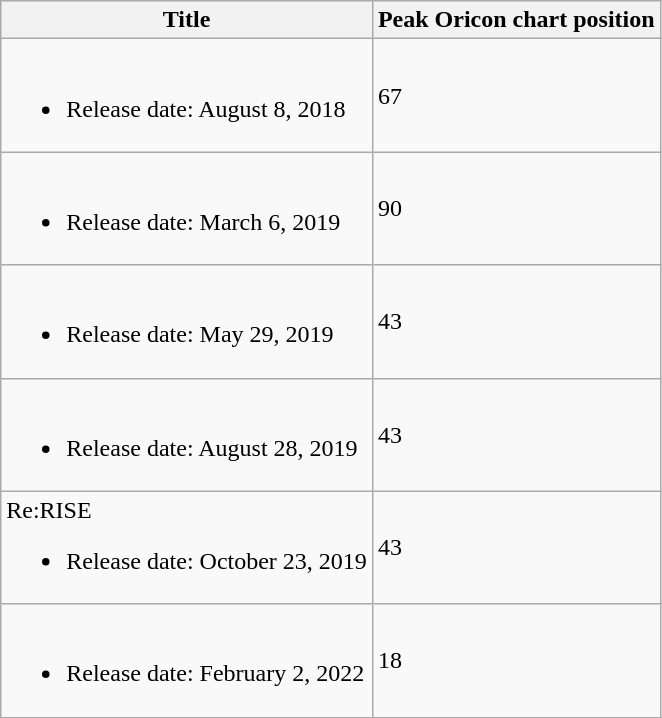<table class="wikitable">
<tr>
<th>Title</th>
<th>Peak Oricon chart position</th>
</tr>
<tr>
<td><br><ul><li>Release date: August 8, 2018</li></ul></td>
<td>67</td>
</tr>
<tr>
<td><br><ul><li>Release date: March 6, 2019</li></ul></td>
<td>90</td>
</tr>
<tr>
<td><br><ul><li>Release date: May 29, 2019</li></ul></td>
<td>43</td>
</tr>
<tr>
<td><br><ul><li>Release date: August 28, 2019</li></ul></td>
<td>43</td>
</tr>
<tr>
<td>Re:RISE<br><ul><li>Release date: October 23, 2019</li></ul></td>
<td>43</td>
</tr>
<tr>
<td><br><ul><li>Release date: February 2, 2022</li></ul></td>
<td>18</td>
</tr>
</table>
